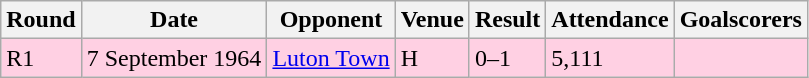<table class="wikitable">
<tr>
<th>Round</th>
<th>Date</th>
<th>Opponent</th>
<th>Venue</th>
<th>Result</th>
<th>Attendance</th>
<th>Goalscorers</th>
</tr>
<tr style="background-color: #ffd0e3;">
<td>R1</td>
<td>7 September 1964</td>
<td><a href='#'>Luton Town</a></td>
<td>H</td>
<td>0–1</td>
<td>5,111</td>
<td></td>
</tr>
</table>
